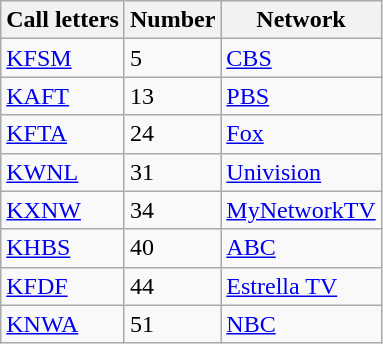<table class="wikitable">
<tr>
<th>Call letters</th>
<th>Number</th>
<th>Network</th>
</tr>
<tr>
<td><a href='#'>KFSM</a></td>
<td>5</td>
<td><a href='#'>CBS</a></td>
</tr>
<tr>
<td><a href='#'>KAFT</a></td>
<td>13</td>
<td><a href='#'>PBS</a></td>
</tr>
<tr>
<td><a href='#'>KFTA</a></td>
<td>24</td>
<td><a href='#'>Fox</a></td>
</tr>
<tr>
<td><a href='#'>KWNL</a></td>
<td>31</td>
<td><a href='#'>Univision</a></td>
</tr>
<tr>
<td><a href='#'>KXNW</a></td>
<td>34</td>
<td><a href='#'>MyNetworkTV</a></td>
</tr>
<tr>
<td><a href='#'>KHBS</a></td>
<td>40</td>
<td><a href='#'>ABC</a></td>
</tr>
<tr>
<td><a href='#'>KFDF</a></td>
<td>44</td>
<td><a href='#'>Estrella TV</a></td>
</tr>
<tr>
<td><a href='#'>KNWA</a></td>
<td>51</td>
<td><a href='#'>NBC</a></td>
</tr>
</table>
